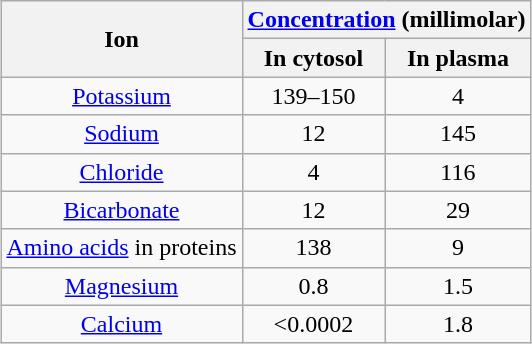<table class="wikitable" style="margin:auto; text-align:center;">
<tr>
<th rowspan=2>Ion</th>
<th colspan=2><a href='#'>Concentration</a> (millimolar)</th>
</tr>
<tr>
<th>In cytosol</th>
<th>In plasma</th>
</tr>
<tr>
<td><a href='#'>Potassium</a></td>
<td>139–150</td>
<td>4</td>
</tr>
<tr>
<td><a href='#'>Sodium</a></td>
<td>12</td>
<td>145</td>
</tr>
<tr>
<td><a href='#'>Chloride</a></td>
<td>4</td>
<td>116</td>
</tr>
<tr>
<td><a href='#'>Bicarbonate</a></td>
<td>12</td>
<td>29</td>
</tr>
<tr>
<td><a href='#'>Amino acids</a> in proteins</td>
<td>138</td>
<td>9</td>
</tr>
<tr>
<td><a href='#'>Magnesium</a></td>
<td>0.8</td>
<td>1.5</td>
</tr>
<tr>
<td><a href='#'>Calcium</a></td>
<td><0.0002</td>
<td>1.8</td>
</tr>
</table>
